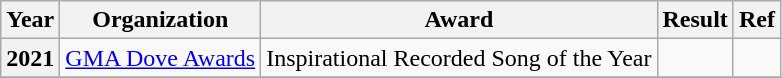<table class="wikitable plainrowheaders">
<tr>
<th>Year</th>
<th>Organization</th>
<th>Award</th>
<th>Result</th>
<th>Ref</th>
</tr>
<tr>
<th>2021</th>
<td><a href='#'>GMA Dove Awards</a></td>
<td>Inspirational Recorded Song of the Year</td>
<td></td>
<td></td>
</tr>
<tr>
</tr>
</table>
